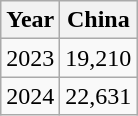<table class="wikitable">
<tr>
<th>Year</th>
<th>China</th>
</tr>
<tr>
<td>2023</td>
<td>19,210</td>
</tr>
<tr>
<td>2024</td>
<td>22,631</td>
</tr>
</table>
